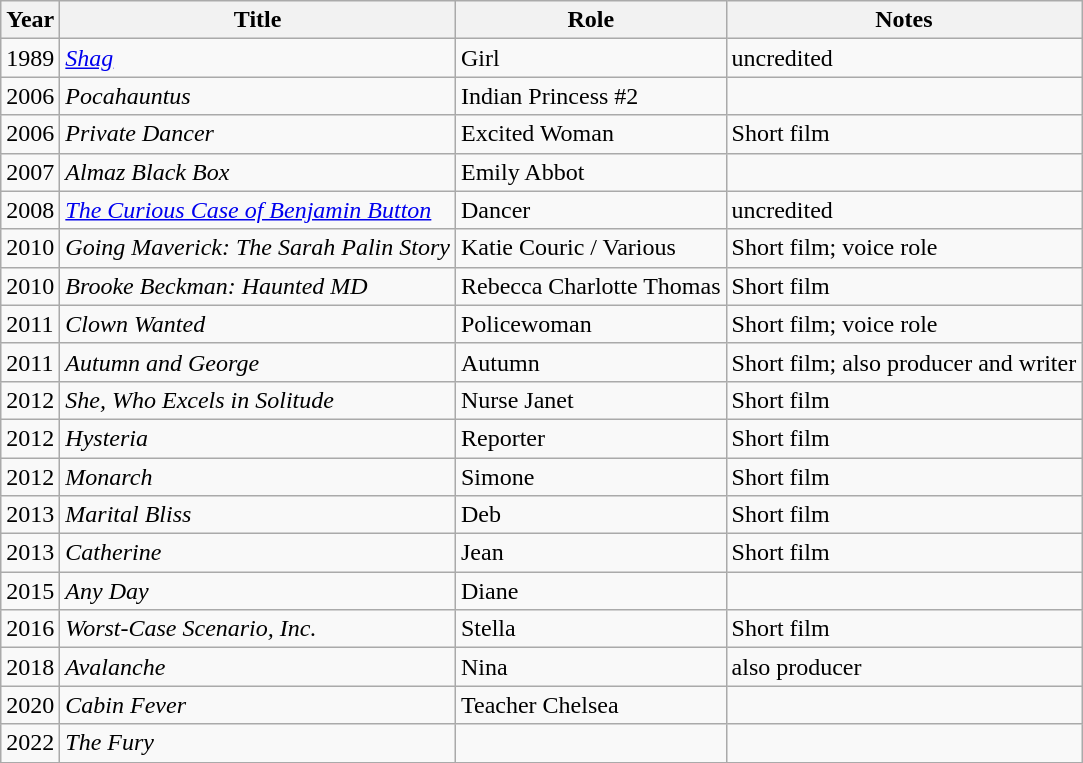<table class="wikitable">
<tr>
<th>Year</th>
<th>Title</th>
<th>Role</th>
<th>Notes</th>
</tr>
<tr>
<td>1989</td>
<td><em><a href='#'>Shag</a></em></td>
<td>Girl</td>
<td>uncredited</td>
</tr>
<tr>
<td>2006</td>
<td><em>Pocahauntus</em></td>
<td>Indian Princess #2</td>
<td></td>
</tr>
<tr>
<td>2006</td>
<td><em>Private Dancer</em></td>
<td>Excited Woman</td>
<td>Short film</td>
</tr>
<tr>
<td>2007</td>
<td><em>Almaz Black Box</em></td>
<td>Emily Abbot</td>
<td></td>
</tr>
<tr>
<td>2008</td>
<td><em><a href='#'>The Curious Case of Benjamin Button</a></em></td>
<td>Dancer</td>
<td>uncredited</td>
</tr>
<tr>
<td>2010</td>
<td><em>Going Maverick: The Sarah Palin Story</em></td>
<td>Katie Couric / Various</td>
<td>Short film; voice role</td>
</tr>
<tr>
<td>2010</td>
<td><em>Brooke Beckman: Haunted MD</em></td>
<td>Rebecca Charlotte Thomas</td>
<td>Short film</td>
</tr>
<tr>
<td>2011</td>
<td><em>Clown Wanted</em></td>
<td>Policewoman</td>
<td>Short film; voice role</td>
</tr>
<tr>
<td>2011</td>
<td><em>Autumn and George</em></td>
<td>Autumn</td>
<td>Short film; also producer and writer</td>
</tr>
<tr>
<td>2012</td>
<td><em>She, Who Excels in Solitude</em></td>
<td>Nurse Janet</td>
<td>Short film</td>
</tr>
<tr>
<td>2012</td>
<td><em>Hysteria</em></td>
<td>Reporter</td>
<td>Short film</td>
</tr>
<tr>
<td>2012</td>
<td><em>Monarch</em></td>
<td>Simone</td>
<td>Short film</td>
</tr>
<tr>
<td>2013</td>
<td><em>Marital Bliss</em></td>
<td>Deb</td>
<td>Short film</td>
</tr>
<tr>
<td>2013</td>
<td><em>Catherine</em></td>
<td>Jean</td>
<td>Short film</td>
</tr>
<tr>
<td>2015</td>
<td><em>Any Day</em></td>
<td>Diane</td>
<td></td>
</tr>
<tr>
<td>2016</td>
<td><em>Worst-Case Scenario, Inc.</em></td>
<td>Stella</td>
<td>Short film</td>
</tr>
<tr>
<td>2018</td>
<td><em>Avalanche</em></td>
<td>Nina</td>
<td>also producer</td>
</tr>
<tr>
<td>2020</td>
<td><em>Cabin Fever</em></td>
<td>Teacher Chelsea</td>
<td></td>
</tr>
<tr>
<td>2022</td>
<td><em>The Fury</em></td>
<td></td>
<td></td>
</tr>
<tr>
</tr>
</table>
